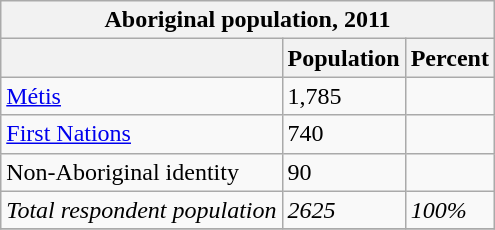<table class="wikitable">
<tr>
<th colspan=3>Aboriginal population, 2011</th>
</tr>
<tr>
<th></th>
<th>Population</th>
<th>Percent</th>
</tr>
<tr>
<td><a href='#'>Métis</a></td>
<td>1,785</td>
<td></td>
</tr>
<tr>
<td><a href='#'>First Nations</a></td>
<td>740</td>
<td></td>
</tr>
<tr>
<td>Non-Aboriginal identity</td>
<td>90</td>
<td></td>
</tr>
<tr>
<td><em>Total respondent population</em></td>
<td><em>2625</em></td>
<td><em>100%</em></td>
</tr>
<tr>
</tr>
</table>
